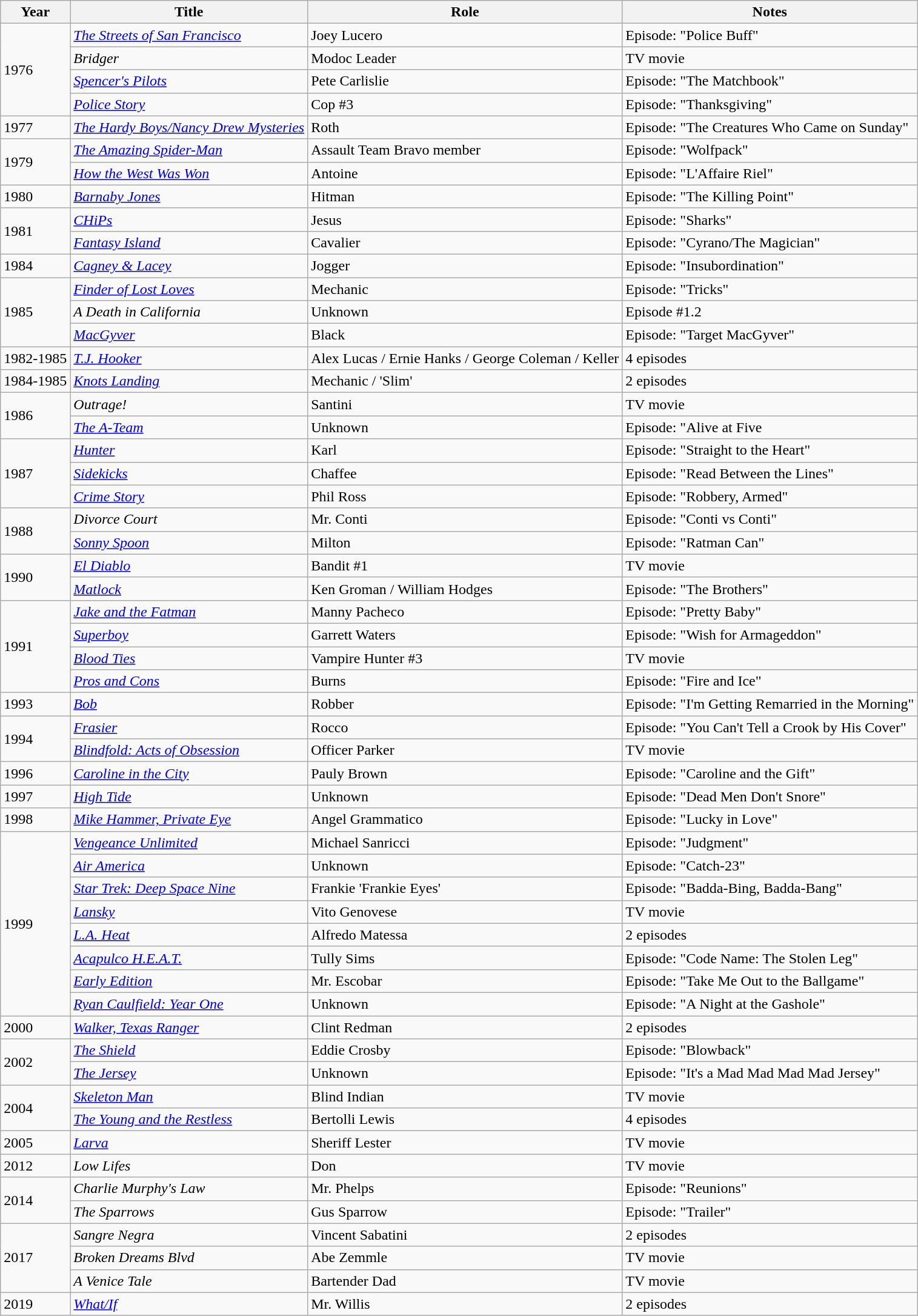<table class="wikitable sortable">
<tr>
<th>Year</th>
<th>Title</th>
<th>Role</th>
<th class="unsortable">Notes</th>
</tr>
<tr>
<td rowspan=4>1976</td>
<td><em><a href='#'>The Streets of San Francisco</a></em></td>
<td>Joey Lucero</td>
<td>Episode: "Police Buff"</td>
</tr>
<tr>
<td><em>Bridger</em></td>
<td>Modoc Leader</td>
<td>TV movie</td>
</tr>
<tr>
<td><em><a href='#'>Spencer's Pilots</a></em></td>
<td>Pete Carlislie</td>
<td>Episode: "The Matchbook"</td>
</tr>
<tr>
<td><em><a href='#'>Police Story</a></em></td>
<td>Cop #3</td>
<td>Episode: "Thanksgiving"</td>
</tr>
<tr>
<td>1977</td>
<td><em><a href='#'>The Hardy Boys/Nancy Drew Mysteries</a></em></td>
<td>Roth</td>
<td>Episode: "The Creatures Who Came on Sunday"</td>
</tr>
<tr>
<td rowspan=2>1979</td>
<td><em><a href='#'>The Amazing Spider-Man</a></em></td>
<td>Assault Team Bravo member</td>
<td>Episode: "Wolfpack"</td>
</tr>
<tr>
<td><em><a href='#'>How the West Was Won</a></em></td>
<td>Antoine</td>
<td>Episode: "L'Affaire Riel"</td>
</tr>
<tr>
<td>1980</td>
<td><em><a href='#'>Barnaby Jones</a></em></td>
<td>Hitman</td>
<td>Episode: "The Killing Point"</td>
</tr>
<tr>
<td rowspan=2>1981</td>
<td><em><a href='#'>CHiPs</a></em></td>
<td>Jesus</td>
<td>Episode: "Sharks"</td>
</tr>
<tr>
<td><em><a href='#'>Fantasy Island</a></em></td>
<td>Cavalier</td>
<td>Episode: "Cyrano/The Magician"</td>
</tr>
<tr>
<td>1984</td>
<td><em><a href='#'>Cagney & Lacey</a></em></td>
<td>Jogger</td>
<td>Episode: "Insubordination"</td>
</tr>
<tr>
<td rowspan=3>1985</td>
<td><em><a href='#'>Finder of Lost Loves</a></em></td>
<td>Mechanic</td>
<td>Episode: "Tricks"</td>
</tr>
<tr>
<td><em>A Death in California</em></td>
<td>Unknown</td>
<td>Episode #1.2</td>
</tr>
<tr>
<td><em><a href='#'>MacGyver</a></em></td>
<td>Black</td>
<td>Episode: "Target MacGyver"</td>
</tr>
<tr>
<td>1982-1985</td>
<td><em><a href='#'>T.J. Hooker</a></em></td>
<td>Alex Lucas / Ernie Hanks / George Coleman / Keller</td>
<td>4 episodes</td>
</tr>
<tr>
<td>1984-1985</td>
<td><em><a href='#'>Knots Landing</a></em></td>
<td>Mechanic / 'Slim'</td>
<td>2 episodes</td>
</tr>
<tr>
<td rowspan=2>1986</td>
<td><em>Outrage!</em></td>
<td>Santini</td>
<td>TV movie</td>
</tr>
<tr>
<td><em><a href='#'>The A-Team</a></em></td>
<td>Unknown</td>
<td>Episode: "Alive at Five</td>
</tr>
<tr>
<td rowspan=3>1987</td>
<td><em><a href='#'>Hunter</a></em></td>
<td>Karl</td>
<td>Episode: "Straight to the Heart"</td>
</tr>
<tr>
<td><em><a href='#'>Sidekicks</a></em></td>
<td>Chaffee</td>
<td>Episode: "Read Between the Lines"</td>
</tr>
<tr>
<td><em><a href='#'>Crime Story</a></em></td>
<td>Phil Ross</td>
<td>Episode: "Robbery, Armed"</td>
</tr>
<tr>
<td rowspan=2>1988</td>
<td><em>Divorce Court</em></td>
<td>Mr. Conti</td>
<td>Episode: "Conti vs Conti"</td>
</tr>
<tr>
<td><em><a href='#'>Sonny Spoon</a></em></td>
<td>Milton</td>
<td>Episode: "Ratman Can"</td>
</tr>
<tr>
<td rowspan=2>1990</td>
<td><em><a href='#'>El Diablo</a></em></td>
<td>Bandit #1</td>
<td>TV movie</td>
</tr>
<tr>
<td><em><a href='#'>Matlock</a></em></td>
<td>Ken Groman / William Hodges</td>
<td>Episode: "The Brothers"</td>
</tr>
<tr>
<td rowspan=4>1991</td>
<td><em><a href='#'>Jake and the Fatman</a></em></td>
<td>Manny Pacheco</td>
<td>Episode: "Pretty Baby"</td>
</tr>
<tr>
<td><em><a href='#'>Superboy</a></em></td>
<td>Garrett Waters</td>
<td>Episode: "Wish for Armageddon"</td>
</tr>
<tr>
<td><em><a href='#'>Blood Ties</a></em></td>
<td>Vampire Hunter #3</td>
<td>TV movie</td>
</tr>
<tr>
<td><em><a href='#'>Pros and Cons</a></em></td>
<td>Burns</td>
<td>Episode: "Fire and Ice"</td>
</tr>
<tr>
<td>1993</td>
<td><em><a href='#'>Bob</a></em></td>
<td>Robber</td>
<td>Episode: "I'm Getting Remarried in the Morning"</td>
</tr>
<tr>
<td rowspan=2>1994</td>
<td><em><a href='#'>Frasier</a></em></td>
<td>Rocco</td>
<td>Episode: "You Can't Tell a Crook by His Cover"</td>
</tr>
<tr>
<td><em><a href='#'>Blindfold: Acts of Obsession</a></em></td>
<td>Officer Parker</td>
<td>TV movie</td>
</tr>
<tr>
<td>1996</td>
<td><em><a href='#'>Caroline in the City</a></em></td>
<td>Pauly Brown</td>
<td>Episode: "Caroline and the Gift"</td>
</tr>
<tr>
<td>1997</td>
<td><em><a href='#'>High Tide</a></em></td>
<td>Unknown</td>
<td>Episode: "Dead Men Don't Snore"</td>
</tr>
<tr>
<td>1998</td>
<td><em><a href='#'>Mike Hammer, Private Eye</a></em></td>
<td>Angel Grammatico</td>
<td>Episode: "Lucky in Love"</td>
</tr>
<tr>
<td rowspan=8>1999</td>
<td><em><a href='#'>Vengeance Unlimited</a></em></td>
<td>Michael Sanricci</td>
<td>Episode: "Judgment"</td>
</tr>
<tr>
<td><em><a href='#'>Air America</a></em></td>
<td>Unknown</td>
<td>Episode: "Catch-23"</td>
</tr>
<tr>
<td><em><a href='#'>Star Trek: Deep Space Nine</a></em></td>
<td>Frankie 'Frankie Eyes'</td>
<td>Episode: "Badda-Bing, Badda-Bang"</td>
</tr>
<tr>
<td><em><a href='#'>Lansky</a></em></td>
<td>Vito Genovese</td>
<td>TV movie</td>
</tr>
<tr>
<td><em><a href='#'>L.A. Heat</a></em></td>
<td>Alfredo Matessa</td>
<td>2 episodes</td>
</tr>
<tr>
<td><em><a href='#'>Acapulco H.E.A.T.</a></em></td>
<td>Tully Sims</td>
<td>Episode: "Code Name: The Stolen Leg"</td>
</tr>
<tr>
<td><em><a href='#'>Early Edition</a></em></td>
<td>Mr. Escobar</td>
<td>Episode: "Take Me Out to the Ballgame"</td>
</tr>
<tr>
<td><em><a href='#'>Ryan Caulfield: Year One</a></em></td>
<td>Unknown</td>
<td>Episode: "A Night at the Gashole"</td>
</tr>
<tr>
<td>2000</td>
<td><em><a href='#'>Walker, Texas Ranger</a></em></td>
<td>Clint Redman</td>
<td>2 episodes</td>
</tr>
<tr>
<td rowspan=2>2002</td>
<td><em><a href='#'>The Shield</a></em></td>
<td>Eddie Crosby</td>
<td>Episode: "Blowback"</td>
</tr>
<tr>
<td><em><a href='#'>The Jersey</a></em></td>
<td>Unknown</td>
<td>Episode: "It's a Mad Mad Mad Mad Jersey"</td>
</tr>
<tr>
<td rowspan=2>2004</td>
<td><em><a href='#'>Skeleton Man</a></em></td>
<td>Blind Indian</td>
<td>TV movie</td>
</tr>
<tr>
<td><em><a href='#'>The Young and the Restless</a></em></td>
<td>Bertolli Lewis</td>
<td>4 episodes</td>
</tr>
<tr>
<td>2005</td>
<td><em><a href='#'>Larva</a></em></td>
<td>Sheriff Lester</td>
<td>TV movie</td>
</tr>
<tr>
<td>2012</td>
<td><em>Low Lifes</em></td>
<td>Don</td>
<td>TV movie</td>
</tr>
<tr>
<td rowspan=2>2014</td>
<td><em>Charlie Murphy's Law</em></td>
<td>Mr. Phelps</td>
<td>Episode: "Reunions"</td>
</tr>
<tr>
<td><em>The Sparrows</em></td>
<td>Gus Sparrow</td>
<td>Episode: "Trailer"</td>
</tr>
<tr>
<td rowspan=3>2017</td>
<td><em>Sangre Negra</em></td>
<td>Vincent Sabatini</td>
<td>2 episodes</td>
</tr>
<tr>
<td><em>Broken Dreams Blvd</em></td>
<td>Abe Zemmle</td>
<td>TV movie</td>
</tr>
<tr>
<td><em>A Venice Tale</em></td>
<td>Bartender Dad</td>
<td>TV movie</td>
</tr>
<tr>
<td>2019</td>
<td><em><a href='#'>What/If</a></em></td>
<td>Mr. Willis</td>
<td>2 episodes</td>
</tr>
</table>
